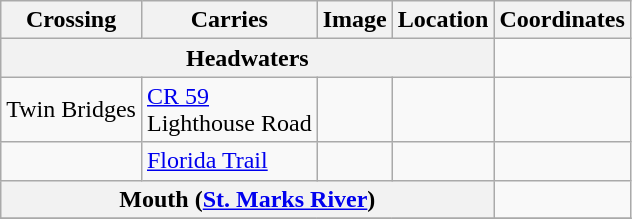<table class=wikitable>
<tr>
<th>Crossing</th>
<th>Carries</th>
<th>Image</th>
<th>Location</th>
<th>Coordinates</th>
</tr>
<tr>
<th colspan=4>Headwaters</th>
<td></td>
</tr>
<tr>
<td>Twin Bridges</td>
<td> <a href='#'>CR 59</a><br>Lighthouse Road</td>
<td></td>
<td></td>
<td></td>
</tr>
<tr>
<td></td>
<td><a href='#'>Florida Trail</a></td>
<td></td>
<td></td>
<td></td>
</tr>
<tr>
<th colspan=4>Mouth (<a href='#'>St. Marks River</a>)</th>
<td></td>
</tr>
<tr>
</tr>
</table>
